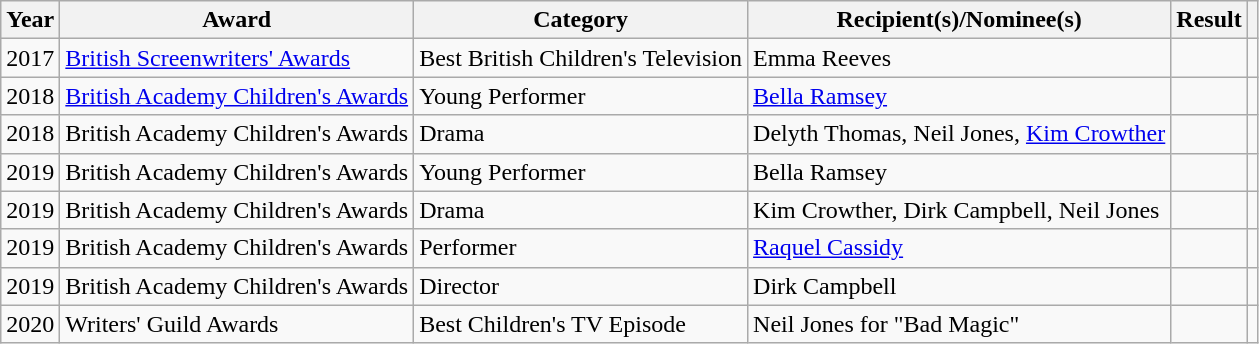<table class="wikitable">
<tr>
<th>Year</th>
<th>Award</th>
<th>Category</th>
<th>Recipient(s)/Nominee(s)</th>
<th>Result</th>
<th></th>
</tr>
<tr>
<td>2017</td>
<td><a href='#'>British Screenwriters' Awards</a></td>
<td>Best British Children's Television</td>
<td>Emma Reeves</td>
<td></td>
<td></td>
</tr>
<tr>
<td>2018</td>
<td><a href='#'>British Academy Children's Awards</a></td>
<td>Young Performer</td>
<td><a href='#'>Bella Ramsey</a></td>
<td></td>
<td></td>
</tr>
<tr>
<td>2018</td>
<td>British Academy Children's Awards</td>
<td>Drama</td>
<td>Delyth Thomas, Neil Jones, <a href='#'>Kim Crowther</a></td>
<td></td>
<td></td>
</tr>
<tr>
<td>2019</td>
<td>British Academy Children's Awards</td>
<td>Young Performer</td>
<td>Bella Ramsey</td>
<td></td>
<td></td>
</tr>
<tr>
<td>2019</td>
<td>British Academy Children's Awards</td>
<td>Drama</td>
<td>Kim Crowther, Dirk Campbell, Neil Jones</td>
<td></td>
<td></td>
</tr>
<tr>
<td>2019</td>
<td>British Academy Children's Awards</td>
<td>Performer</td>
<td><a href='#'>Raquel Cassidy</a></td>
<td></td>
<td></td>
</tr>
<tr>
<td>2019</td>
<td>British Academy Children's Awards</td>
<td>Director</td>
<td>Dirk Campbell</td>
<td></td>
<td></td>
</tr>
<tr>
<td>2020</td>
<td>Writers' Guild Awards</td>
<td>Best Children's TV Episode</td>
<td>Neil Jones for "Bad Magic"</td>
<td></td>
<td></td>
</tr>
</table>
